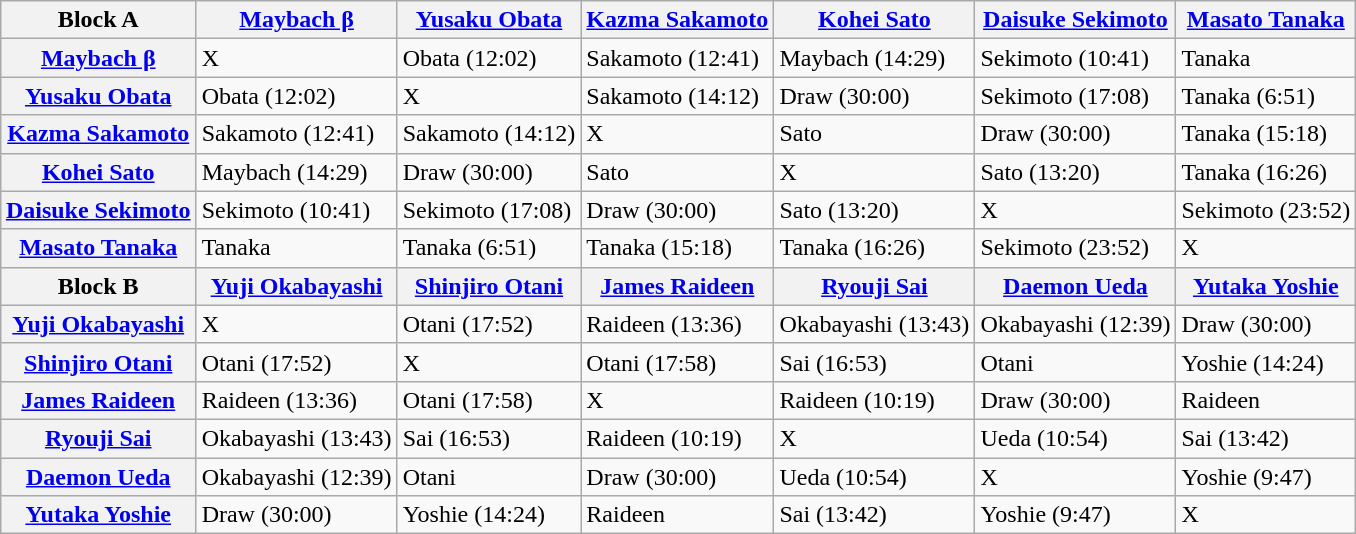<table class="wikitable" style="margin: 1em auto 1em auto">
<tr>
<th>Block A</th>
<th><a href='#'>Maybach β</a></th>
<th><a href='#'>Yusaku Obata</a></th>
<th><a href='#'>Kazma Sakamoto</a></th>
<th><a href='#'>Kohei Sato</a></th>
<th><a href='#'>Daisuke Sekimoto</a></th>
<th><a href='#'>Masato Tanaka</a></th>
</tr>
<tr>
<th><a href='#'>Maybach β</a></th>
<td>X</td>
<td>Obata (12:02)</td>
<td>Sakamoto (12:41)</td>
<td>Maybach (14:29)</td>
<td>Sekimoto (10:41)</td>
<td>Tanaka</td>
</tr>
<tr>
<th><a href='#'>Yusaku Obata</a></th>
<td>Obata (12:02)</td>
<td>X</td>
<td>Sakamoto (14:12)</td>
<td>Draw (30:00)</td>
<td>Sekimoto (17:08)</td>
<td>Tanaka (6:51)</td>
</tr>
<tr>
<th><a href='#'>Kazma Sakamoto</a></th>
<td>Sakamoto (12:41)</td>
<td>Sakamoto (14:12)</td>
<td>X</td>
<td>Sato</td>
<td>Draw (30:00)</td>
<td>Tanaka (15:18)</td>
</tr>
<tr>
<th><a href='#'>Kohei Sato</a></th>
<td>Maybach (14:29)</td>
<td>Draw (30:00)</td>
<td>Sato</td>
<td>X</td>
<td>Sato (13:20)</td>
<td>Tanaka (16:26)</td>
</tr>
<tr>
<th><a href='#'>Daisuke Sekimoto</a></th>
<td>Sekimoto (10:41)</td>
<td>Sekimoto (17:08)</td>
<td>Draw (30:00)</td>
<td>Sato (13:20)</td>
<td>X</td>
<td>Sekimoto (23:52)</td>
</tr>
<tr>
<th><a href='#'>Masato Tanaka</a></th>
<td>Tanaka</td>
<td>Tanaka (6:51)</td>
<td>Tanaka (15:18)</td>
<td>Tanaka (16:26)</td>
<td>Sekimoto (23:52)</td>
<td>X</td>
</tr>
<tr>
<th>Block B</th>
<th><a href='#'>Yuji Okabayashi</a></th>
<th><a href='#'>Shinjiro Otani</a></th>
<th><a href='#'>James Raideen</a></th>
<th><a href='#'>Ryouji Sai</a></th>
<th><a href='#'>Daemon Ueda</a></th>
<th><a href='#'>Yutaka Yoshie</a></th>
</tr>
<tr>
<th><a href='#'>Yuji Okabayashi</a></th>
<td>X</td>
<td>Otani (17:52)</td>
<td>Raideen (13:36)</td>
<td>Okabayashi (13:43)</td>
<td>Okabayashi (12:39)</td>
<td>Draw (30:00)</td>
</tr>
<tr>
<th><a href='#'>Shinjiro Otani</a></th>
<td>Otani (17:52)</td>
<td>X</td>
<td>Otani (17:58)</td>
<td>Sai (16:53)</td>
<td>Otani</td>
<td>Yoshie (14:24)</td>
</tr>
<tr>
<th><a href='#'>James Raideen</a></th>
<td>Raideen (13:36)</td>
<td>Otani (17:58)</td>
<td>X</td>
<td>Raideen (10:19)</td>
<td>Draw (30:00)</td>
<td>Raideen</td>
</tr>
<tr>
<th><a href='#'>Ryouji Sai</a></th>
<td>Okabayashi (13:43)</td>
<td>Sai (16:53)</td>
<td>Raideen (10:19)</td>
<td>X</td>
<td>Ueda (10:54)</td>
<td>Sai (13:42)</td>
</tr>
<tr>
<th><a href='#'>Daemon Ueda</a></th>
<td>Okabayashi (12:39)</td>
<td>Otani</td>
<td>Draw (30:00)</td>
<td>Ueda (10:54)</td>
<td>X</td>
<td>Yoshie (9:47)</td>
</tr>
<tr>
<th><a href='#'>Yutaka Yoshie</a></th>
<td>Draw (30:00)</td>
<td>Yoshie (14:24)</td>
<td>Raideen</td>
<td>Sai (13:42)</td>
<td>Yoshie (9:47)</td>
<td>X</td>
</tr>
</table>
